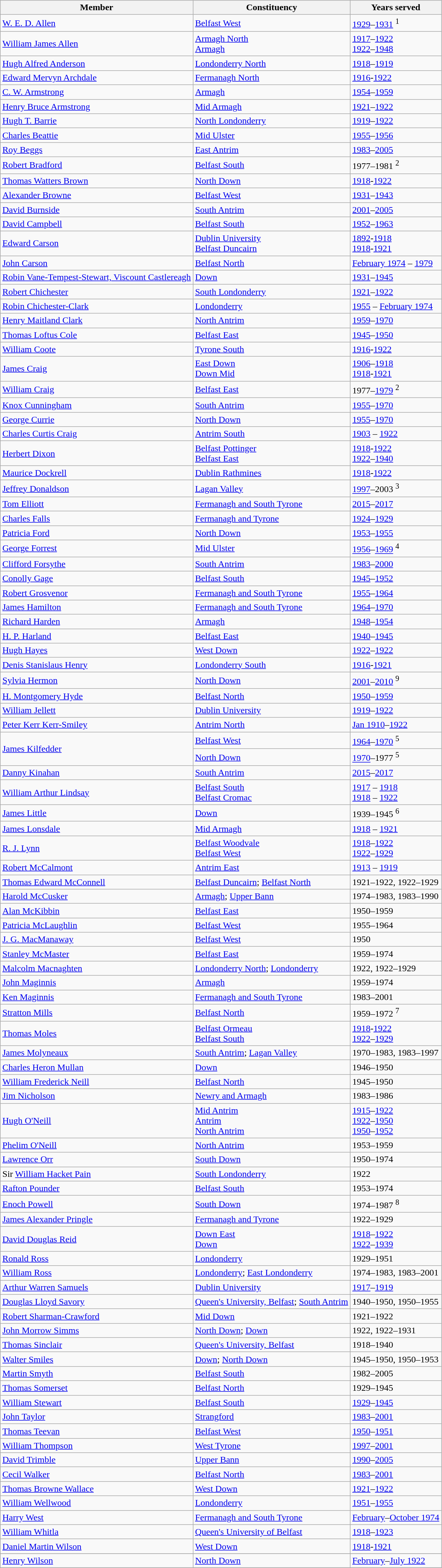<table class="wikitable">
<tr>
<th>Member</th>
<th>Constituency</th>
<th>Years served</th>
</tr>
<tr>
<td><a href='#'>W. E. D. Allen</a></td>
<td><a href='#'>Belfast West</a></td>
<td><a href='#'>1929</a>–<a href='#'>1931</a> <sup>1</sup></td>
</tr>
<tr>
<td><a href='#'>William James Allen</a></td>
<td><a href='#'>Armagh North</a><br><a href='#'>Armagh</a></td>
<td><a href='#'>1917</a>–<a href='#'>1922</a><br><a href='#'>1922</a>–<a href='#'>1948</a></td>
</tr>
<tr>
<td><a href='#'>Hugh Alfred Anderson</a></td>
<td><a href='#'>Londonderry North</a></td>
<td><a href='#'>1918</a>–<a href='#'>1919</a></td>
</tr>
<tr>
<td><a href='#'>Edward Mervyn Archdale</a></td>
<td><a href='#'>Fermanagh North</a></td>
<td><a href='#'>1916</a>-<a href='#'>1922</a></td>
</tr>
<tr>
<td><a href='#'>C. W. Armstrong</a></td>
<td><a href='#'>Armagh</a></td>
<td><a href='#'>1954</a>–<a href='#'>1959</a></td>
</tr>
<tr>
<td><a href='#'>Henry Bruce Armstrong</a></td>
<td><a href='#'>Mid Armagh</a></td>
<td><a href='#'>1921</a>–<a href='#'>1922</a></td>
</tr>
<tr>
<td><a href='#'>Hugh T. Barrie</a></td>
<td><a href='#'>North Londonderry</a></td>
<td><a href='#'>1919</a>–<a href='#'>1922</a></td>
</tr>
<tr>
<td><a href='#'>Charles Beattie</a></td>
<td><a href='#'>Mid Ulster</a></td>
<td><a href='#'>1955</a>–<a href='#'>1956</a></td>
</tr>
<tr>
<td><a href='#'>Roy Beggs</a></td>
<td><a href='#'>East Antrim</a></td>
<td><a href='#'>1983</a>–<a href='#'>2005</a></td>
</tr>
<tr>
<td><a href='#'>Robert Bradford</a></td>
<td><a href='#'>Belfast South</a></td>
<td>1977–1981 <sup>2</sup></td>
</tr>
<tr>
<td><a href='#'>Thomas Watters Brown</a></td>
<td><a href='#'>North Down</a></td>
<td><a href='#'>1918</a>-<a href='#'>1922</a></td>
</tr>
<tr>
<td><a href='#'>Alexander Browne</a></td>
<td><a href='#'>Belfast West</a></td>
<td><a href='#'>1931</a>–<a href='#'>1943</a></td>
</tr>
<tr>
<td><a href='#'>David Burnside</a></td>
<td><a href='#'>South Antrim</a></td>
<td><a href='#'>2001</a>–<a href='#'>2005</a></td>
</tr>
<tr>
<td><a href='#'>David Campbell</a></td>
<td><a href='#'>Belfast South</a></td>
<td><a href='#'>1952</a>–<a href='#'>1963</a></td>
</tr>
<tr>
<td><a href='#'>Edward Carson</a></td>
<td><a href='#'>Dublin University</a><br><a href='#'>Belfast Duncairn</a></td>
<td><a href='#'>1892</a>-<a href='#'>1918</a><br><a href='#'>1918</a>-<a href='#'>1921</a></td>
</tr>
<tr>
<td><a href='#'>John Carson</a></td>
<td><a href='#'>Belfast North</a></td>
<td><a href='#'>February 1974</a> – <a href='#'>1979</a></td>
</tr>
<tr>
<td><a href='#'>Robin Vane-Tempest-Stewart, Viscount Castlereagh</a></td>
<td><a href='#'>Down</a></td>
<td><a href='#'>1931</a>–<a href='#'>1945</a></td>
</tr>
<tr>
<td><a href='#'>Robert Chichester</a></td>
<td><a href='#'>South Londonderry</a></td>
<td><a href='#'>1921</a>–<a href='#'>1922</a></td>
</tr>
<tr>
<td><a href='#'>Robin Chichester-Clark</a></td>
<td><a href='#'>Londonderry</a></td>
<td><a href='#'>1955</a> – <a href='#'>February 1974</a></td>
</tr>
<tr>
<td><a href='#'>Henry Maitland Clark</a></td>
<td><a href='#'>North Antrim</a></td>
<td><a href='#'>1959</a>–<a href='#'>1970</a></td>
</tr>
<tr>
<td><a href='#'>Thomas Loftus Cole</a></td>
<td><a href='#'>Belfast East</a></td>
<td><a href='#'>1945</a>–<a href='#'>1950</a></td>
</tr>
<tr>
<td><a href='#'>William Coote</a></td>
<td><a href='#'>Tyrone South</a></td>
<td><a href='#'>1916</a>-<a href='#'>1922</a></td>
</tr>
<tr>
<td><a href='#'>James Craig</a></td>
<td><a href='#'>East Down</a><br><a href='#'>Down Mid</a></td>
<td><a href='#'>1906</a>–<a href='#'>1918</a><br><a href='#'>1918</a>-<a href='#'>1921</a></td>
</tr>
<tr>
<td><a href='#'>William Craig</a></td>
<td><a href='#'>Belfast East</a></td>
<td>1977–<a href='#'>1979</a> <sup>2</sup></td>
</tr>
<tr>
<td><a href='#'>Knox Cunningham</a></td>
<td><a href='#'>South Antrim</a></td>
<td><a href='#'>1955</a>–<a href='#'>1970</a></td>
</tr>
<tr>
<td><a href='#'>George Currie</a></td>
<td><a href='#'>North Down</a></td>
<td><a href='#'>1955</a>–<a href='#'>1970</a></td>
</tr>
<tr>
<td><a href='#'>Charles Curtis Craig</a></td>
<td><a href='#'>Antrim South</a></td>
<td><a href='#'>1903</a> – <a href='#'>1922</a></td>
</tr>
<tr>
<td><a href='#'>Herbert Dixon</a></td>
<td><a href='#'>Belfast Pottinger</a><br><a href='#'>Belfast East</a></td>
<td><a href='#'>1918</a>-<a href='#'>1922</a><br><a href='#'>1922</a>–<a href='#'>1940</a></td>
</tr>
<tr>
<td><a href='#'>Maurice Dockrell</a></td>
<td><a href='#'>Dublin Rathmines</a></td>
<td><a href='#'>1918</a>-<a href='#'>1922</a></td>
</tr>
<tr>
<td><a href='#'>Jeffrey Donaldson</a></td>
<td><a href='#'>Lagan Valley</a></td>
<td><a href='#'>1997</a>–2003 <sup>3</sup></td>
</tr>
<tr>
<td><a href='#'>Tom Elliott</a></td>
<td><a href='#'>Fermanagh and South Tyrone</a></td>
<td><a href='#'>2015</a>–<a href='#'>2017</a></td>
</tr>
<tr>
<td><a href='#'>Charles Falls</a></td>
<td><a href='#'>Fermanagh and Tyrone</a></td>
<td><a href='#'>1924</a>–<a href='#'>1929</a></td>
</tr>
<tr>
<td><a href='#'>Patricia Ford</a></td>
<td><a href='#'>North Down</a></td>
<td><a href='#'>1953</a>–<a href='#'>1955</a></td>
</tr>
<tr>
<td><a href='#'>George Forrest</a></td>
<td><a href='#'>Mid Ulster</a></td>
<td><a href='#'>1956</a>–<a href='#'>1969</a> <sup>4</sup></td>
</tr>
<tr>
<td><a href='#'>Clifford Forsythe</a></td>
<td><a href='#'>South Antrim</a></td>
<td><a href='#'>1983</a>–<a href='#'>2000</a></td>
</tr>
<tr>
<td><a href='#'>Conolly Gage</a></td>
<td><a href='#'>Belfast South</a></td>
<td><a href='#'>1945</a>–<a href='#'>1952</a></td>
</tr>
<tr>
<td><a href='#'>Robert Grosvenor</a></td>
<td><a href='#'>Fermanagh and South Tyrone</a></td>
<td><a href='#'>1955</a>–<a href='#'>1964</a></td>
</tr>
<tr>
<td><a href='#'>James Hamilton</a></td>
<td><a href='#'>Fermanagh and South Tyrone</a></td>
<td><a href='#'>1964</a>–<a href='#'>1970</a></td>
</tr>
<tr>
<td><a href='#'>Richard Harden</a></td>
<td><a href='#'>Armagh</a></td>
<td><a href='#'>1948</a>–<a href='#'>1954</a></td>
</tr>
<tr>
<td><a href='#'>H. P. Harland</a></td>
<td><a href='#'>Belfast East</a></td>
<td><a href='#'>1940</a>–<a href='#'>1945</a></td>
</tr>
<tr>
<td><a href='#'>Hugh Hayes</a></td>
<td><a href='#'>West Down</a></td>
<td><a href='#'>1922</a>–<a href='#'>1922</a></td>
</tr>
<tr>
<td><a href='#'>Denis Stanislaus Henry</a></td>
<td><a href='#'>Londonderry South</a></td>
<td><a href='#'>1916</a>-<a href='#'>1921</a></td>
</tr>
<tr>
<td><a href='#'>Sylvia Hermon</a></td>
<td><a href='#'>North Down</a></td>
<td><a href='#'>2001</a>–<a href='#'>2010</a> <sup>9</sup></td>
</tr>
<tr>
<td><a href='#'>H. Montgomery Hyde</a></td>
<td><a href='#'>Belfast North</a></td>
<td><a href='#'>1950</a>–<a href='#'>1959</a></td>
</tr>
<tr>
<td><a href='#'>William Jellett</a></td>
<td><a href='#'>Dublin University</a></td>
<td><a href='#'>1919</a>–<a href='#'>1922</a></td>
</tr>
<tr>
<td><a href='#'>Peter Kerr Kerr-Smiley</a></td>
<td><a href='#'>Antrim North</a></td>
<td><a href='#'>Jan 1910</a>–<a href='#'>1922</a></td>
</tr>
<tr>
<td rowspan=2><a href='#'>James Kilfedder</a></td>
<td><a href='#'>Belfast West</a></td>
<td><a href='#'>1964</a>–<a href='#'>1970</a> <sup>5</sup></td>
</tr>
<tr>
<td><a href='#'>North Down</a></td>
<td><a href='#'>1970</a>–1977 <sup>5</sup></td>
</tr>
<tr>
<td><a href='#'>Danny Kinahan</a></td>
<td><a href='#'>South Antrim</a></td>
<td><a href='#'>2015</a>–<a href='#'>2017</a></td>
</tr>
<tr>
<td><a href='#'>William Arthur Lindsay</a></td>
<td><a href='#'>Belfast South</a><br><a href='#'>Belfast Cromac</a></td>
<td><a href='#'>1917</a> – <a href='#'>1918</a><br><a href='#'>1918</a> – <a href='#'>1922</a></td>
</tr>
<tr>
<td><a href='#'>James Little</a></td>
<td><a href='#'>Down</a></td>
<td>1939–1945 <sup>6</sup></td>
</tr>
<tr>
<td><a href='#'>James Lonsdale</a></td>
<td><a href='#'>Mid Armagh</a></td>
<td><a href='#'>1918</a> – <a href='#'>1921</a></td>
</tr>
<tr>
<td><a href='#'>R. J. Lynn</a></td>
<td><a href='#'>Belfast Woodvale</a><br><a href='#'>Belfast West</a></td>
<td><a href='#'>1918</a>–<a href='#'>1922</a><br><a href='#'>1922</a>–<a href='#'>1929</a></td>
</tr>
<tr>
<td><a href='#'>Robert McCalmont</a></td>
<td><a href='#'>Antrim East</a></td>
<td><a href='#'>1913</a> – <a href='#'>1919</a></td>
</tr>
<tr>
<td><a href='#'>Thomas Edward McConnell</a></td>
<td><a href='#'>Belfast Duncairn</a>; <a href='#'>Belfast North</a></td>
<td>1921–1922, 1922–1929</td>
</tr>
<tr>
<td><a href='#'>Harold McCusker</a></td>
<td><a href='#'>Armagh</a>; <a href='#'>Upper Bann</a></td>
<td>1974–1983, 1983–1990</td>
</tr>
<tr>
<td><a href='#'>Alan McKibbin</a></td>
<td><a href='#'>Belfast East</a></td>
<td>1950–1959</td>
</tr>
<tr>
<td><a href='#'>Patricia McLaughlin</a></td>
<td><a href='#'>Belfast West</a></td>
<td>1955–1964</td>
</tr>
<tr>
<td><a href='#'>J. G. MacManaway</a></td>
<td><a href='#'>Belfast West</a></td>
<td>1950</td>
</tr>
<tr>
<td><a href='#'>Stanley McMaster</a></td>
<td><a href='#'>Belfast East</a></td>
<td>1959–1974</td>
</tr>
<tr>
<td><a href='#'>Malcolm Macnaghten</a></td>
<td><a href='#'>Londonderry North</a>; <a href='#'>Londonderry</a></td>
<td>1922, 1922–1929</td>
</tr>
<tr>
<td><a href='#'>John Maginnis</a></td>
<td><a href='#'>Armagh</a></td>
<td>1959–1974</td>
</tr>
<tr>
<td><a href='#'>Ken Maginnis</a></td>
<td><a href='#'>Fermanagh and South Tyrone</a></td>
<td>1983–2001</td>
</tr>
<tr>
<td><a href='#'>Stratton Mills</a></td>
<td><a href='#'>Belfast North</a></td>
<td>1959–1972 <sup>7</sup></td>
</tr>
<tr>
<td><a href='#'>Thomas Moles</a></td>
<td><a href='#'>Belfast Ormeau</a><br><a href='#'>Belfast South</a></td>
<td><a href='#'>1918</a>-<a href='#'>1922</a><br><a href='#'>1922</a>–<a href='#'>1929</a></td>
</tr>
<tr>
<td><a href='#'>James Molyneaux</a></td>
<td><a href='#'>South Antrim</a>; <a href='#'>Lagan Valley</a></td>
<td>1970–1983, 1983–1997</td>
</tr>
<tr>
<td><a href='#'>Charles Heron Mullan</a></td>
<td><a href='#'>Down</a></td>
<td>1946–1950</td>
</tr>
<tr>
<td><a href='#'>William Frederick Neill</a></td>
<td><a href='#'>Belfast North</a></td>
<td>1945–1950</td>
</tr>
<tr>
<td><a href='#'>Jim Nicholson</a></td>
<td><a href='#'>Newry and Armagh</a></td>
<td>1983–1986</td>
</tr>
<tr>
<td><a href='#'>Hugh O'Neill</a></td>
<td><a href='#'>Mid Antrim</a><br> <a href='#'>Antrim</a><br> <a href='#'>North Antrim</a></td>
<td><a href='#'>1915</a>–<a href='#'>1922</a><br><a href='#'>1922</a>–<a href='#'>1950</a><br><a href='#'>1950</a>–<a href='#'>1952</a></td>
</tr>
<tr>
<td><a href='#'>Phelim O'Neill</a></td>
<td><a href='#'>North Antrim</a></td>
<td>1953–1959</td>
</tr>
<tr>
<td><a href='#'>Lawrence Orr</a></td>
<td><a href='#'>South Down</a></td>
<td>1950–1974</td>
</tr>
<tr>
<td>Sir <a href='#'>William Hacket Pain</a></td>
<td><a href='#'>South Londonderry</a></td>
<td>1922</td>
</tr>
<tr>
<td><a href='#'>Rafton Pounder</a></td>
<td><a href='#'>Belfast South</a></td>
<td>1953–1974</td>
</tr>
<tr>
<td><a href='#'>Enoch Powell</a></td>
<td><a href='#'>South Down</a></td>
<td>1974–1987 <sup>8</sup></td>
</tr>
<tr>
<td><a href='#'>James Alexander Pringle</a></td>
<td><a href='#'>Fermanagh and Tyrone</a></td>
<td>1922–1929</td>
</tr>
<tr>
<td><a href='#'>David Douglas Reid</a></td>
<td><a href='#'>Down East</a><br><a href='#'>Down</a></td>
<td><a href='#'>1918</a>–<a href='#'>1922</a><br><a href='#'>1922</a>–<a href='#'>1939</a></td>
</tr>
<tr>
<td><a href='#'>Ronald Ross</a></td>
<td><a href='#'>Londonderry</a></td>
<td>1929–1951</td>
</tr>
<tr>
<td><a href='#'>William Ross</a></td>
<td><a href='#'>Londonderry</a>; <a href='#'>East Londonderry</a></td>
<td>1974–1983, 1983–2001</td>
</tr>
<tr>
<td><a href='#'>Arthur Warren Samuels</a></td>
<td><a href='#'>Dublin University</a></td>
<td><a href='#'>1917</a>–<a href='#'>1919</a></td>
</tr>
<tr>
<td><a href='#'>Douglas Lloyd Savory</a></td>
<td><a href='#'>Queen's University, Belfast</a>; <a href='#'>South Antrim</a></td>
<td>1940–1950, 1950–1955</td>
</tr>
<tr>
<td><a href='#'>Robert Sharman-Crawford</a></td>
<td><a href='#'>Mid Down</a></td>
<td>1921–1922</td>
</tr>
<tr>
<td><a href='#'>John Morrow Simms</a></td>
<td><a href='#'>North Down</a>; <a href='#'>Down</a></td>
<td>1922, 1922–1931</td>
</tr>
<tr>
<td><a href='#'>Thomas Sinclair</a></td>
<td><a href='#'>Queen's University, Belfast</a></td>
<td>1918–1940</td>
</tr>
<tr>
<td><a href='#'>Walter Smiles</a></td>
<td><a href='#'>Down</a>; <a href='#'>North Down</a></td>
<td>1945–1950, 1950–1953</td>
</tr>
<tr>
<td><a href='#'>Martin Smyth</a></td>
<td><a href='#'>Belfast South</a></td>
<td>1982–2005</td>
</tr>
<tr>
<td><a href='#'>Thomas Somerset</a></td>
<td><a href='#'>Belfast North</a></td>
<td>1929–1945</td>
</tr>
<tr>
<td><a href='#'>William Stewart</a></td>
<td><a href='#'>Belfast South</a></td>
<td><a href='#'>1929</a>–<a href='#'>1945</a></td>
</tr>
<tr>
<td><a href='#'>John Taylor</a></td>
<td><a href='#'>Strangford</a></td>
<td><a href='#'>1983</a>–<a href='#'>2001</a></td>
</tr>
<tr>
<td><a href='#'>Thomas Teevan</a></td>
<td><a href='#'>Belfast West</a></td>
<td><a href='#'>1950</a>–<a href='#'>1951</a></td>
</tr>
<tr>
<td><a href='#'>William Thompson</a></td>
<td><a href='#'>West Tyrone</a></td>
<td><a href='#'>1997</a>–<a href='#'>2001</a></td>
</tr>
<tr>
<td><a href='#'>David Trimble</a></td>
<td><a href='#'>Upper Bann</a></td>
<td><a href='#'>1990</a>–<a href='#'>2005</a></td>
</tr>
<tr>
<td><a href='#'>Cecil Walker</a></td>
<td><a href='#'>Belfast North</a></td>
<td><a href='#'>1983</a>–<a href='#'>2001</a></td>
</tr>
<tr>
<td><a href='#'>Thomas Browne Wallace</a></td>
<td><a href='#'>West Down</a></td>
<td><a href='#'>1921</a>–<a href='#'>1922</a></td>
</tr>
<tr>
<td><a href='#'>William Wellwood</a></td>
<td><a href='#'>Londonderry</a></td>
<td><a href='#'>1951</a>–<a href='#'>1955</a></td>
</tr>
<tr>
<td><a href='#'>Harry West</a></td>
<td><a href='#'>Fermanagh and South Tyrone</a></td>
<td><a href='#'>February</a>–<a href='#'>October 1974</a></td>
</tr>
<tr>
<td><a href='#'>William Whitla</a></td>
<td><a href='#'>Queen's University of Belfast</a></td>
<td><a href='#'>1918</a>–<a href='#'>1923</a></td>
</tr>
<tr>
<td><a href='#'>Daniel Martin Wilson</a></td>
<td><a href='#'>West Down</a></td>
<td><a href='#'>1918</a>-<a href='#'>1921</a></td>
</tr>
<tr>
</tr>
<tr>
<td><a href='#'>Henry Wilson</a></td>
<td><a href='#'>North Down</a></td>
<td><a href='#'>February</a>–<a href='#'>July 1922</a></td>
</tr>
<tr>
</tr>
</table>
